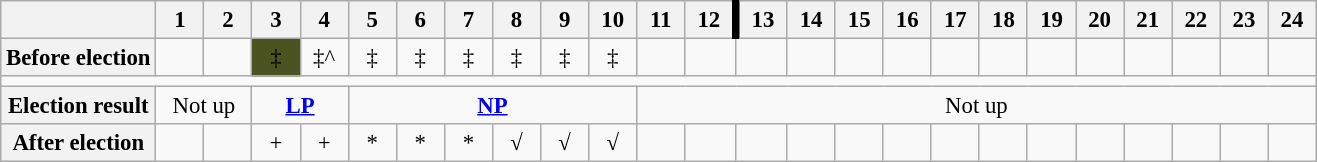<table class="wikitable" style="text-align:center; font-size:95%">
<tr>
<th></th>
<th width=25px>1</th>
<th width=25px>2</th>
<th width=25px>3</th>
<th width=25px>4</th>
<th width=25px>5</th>
<th width=25px>6</th>
<th width=25px>7</th>
<th width=25px>8</th>
<th width=25px>9</th>
<th width=25px>10</th>
<th width=25px>11</th>
<th width=25px>12</th>
<th width=25px style="border-left:5px solid black;">13</th>
<th width=25px>14</th>
<th width=25px>15</th>
<th width=25px>16</th>
<th width=25px>17</th>
<th width=25px>18</th>
<th width=25px>19</th>
<th width=25px>20</th>
<th width=25px>21</th>
<th width=25px>22</th>
<th width=25px>23</th>
<th width=25px>24</th>
</tr>
<tr>
<th>Before election</th>
<td bgcolor=></td>
<td bgcolor=></td>
<td bgcolor=#4b5320>‡</td>
<td>‡^</td>
<td bgcolor=>‡</td>
<td bgcolor=>‡</td>
<td bgcolor=>‡</td>
<td bgcolor=>‡</td>
<td bgcolor=>‡</td>
<td bgcolor=>‡</td>
<td bgcolor=></td>
<td bgcolor=></td>
<td bgcolor=></td>
<td bgcolor=></td>
<td bgcolor=></td>
<td bgcolor=></td>
<td bgcolor=></td>
<td bgcolor=></td>
<td bgcolor=></td>
<td bgcolor=></td>
<td bgcolor=></td>
<td bgcolor=></td>
<td bgcolor=></td>
<td bgcolor=></td>
</tr>
<tr>
<td colspan=25></td>
</tr>
<tr>
<th>Election result</th>
<td colspan=2>Not up</td>
<td colspan=2 bgcolor=><strong><a href='#'>LP</a></strong></td>
<td colspan=6 bgcolor=><strong><a href='#'>NP</a></strong></td>
<td colspan=14>Not up</td>
</tr>
<tr>
<th>After election</th>
<td bgcolor=></td>
<td bgcolor=></td>
<td bgcolor=>+</td>
<td bgcolor=>+</td>
<td bgcolor=>*</td>
<td bgcolor=>*</td>
<td bgcolor=>*</td>
<td bgcolor=>√</td>
<td bgcolor=>√</td>
<td bgcolor=>√</td>
<td bgcolor=></td>
<td bgcolor=></td>
<td bgcolor=></td>
<td bgcolor=></td>
<td bgcolor=></td>
<td bgcolor=></td>
<td bgcolor=></td>
<td bgcolor=></td>
<td bgcolor=></td>
<td bgcolor=></td>
<td bgcolor=></td>
<td bgcolor=></td>
<td bgcolor=></td>
<td bgcolor=></td>
</tr>
</table>
